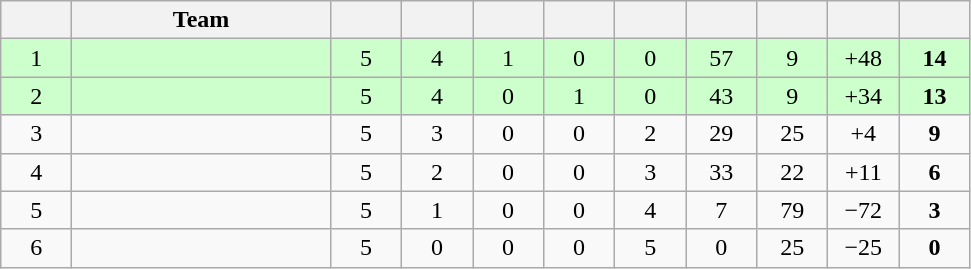<table class="wikitable" style="text-align:center;">
<tr>
<th width=40></th>
<th width=165>Team</th>
<th width=40></th>
<th width=40></th>
<th width=40></th>
<th width=40></th>
<th width=40></th>
<th width=40></th>
<th width=40></th>
<th width=40></th>
<th width=40></th>
</tr>
<tr style="background:#ccffcc;">
<td>1</td>
<td align=left></td>
<td>5</td>
<td>4</td>
<td>1</td>
<td>0</td>
<td>0</td>
<td>57</td>
<td>9</td>
<td>+48</td>
<td><strong>14</strong></td>
</tr>
<tr style="background:#ccffcc;">
<td>2</td>
<td align=left></td>
<td>5</td>
<td>4</td>
<td>0</td>
<td>1</td>
<td>0</td>
<td>43</td>
<td>9</td>
<td>+34</td>
<td><strong>13</strong></td>
</tr>
<tr>
<td>3</td>
<td align=left></td>
<td>5</td>
<td>3</td>
<td>0</td>
<td>0</td>
<td>2</td>
<td>29</td>
<td>25</td>
<td>+4</td>
<td><strong>9</strong></td>
</tr>
<tr>
<td>4</td>
<td align=left></td>
<td>5</td>
<td>2</td>
<td>0</td>
<td>0</td>
<td>3</td>
<td>33</td>
<td>22</td>
<td>+11</td>
<td><strong>6</strong></td>
</tr>
<tr>
<td>5</td>
<td align=left></td>
<td>5</td>
<td>1</td>
<td>0</td>
<td>0</td>
<td>4</td>
<td>7</td>
<td>79</td>
<td>−72</td>
<td><strong>3</strong></td>
</tr>
<tr>
<td>6</td>
<td align=left></td>
<td>5</td>
<td>0</td>
<td>0</td>
<td>0</td>
<td>5</td>
<td>0</td>
<td>25</td>
<td>−25</td>
<td><strong>0</strong></td>
</tr>
</table>
